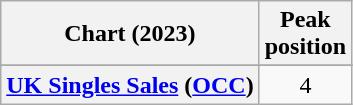<table class="wikitable plainrowheaders" style="text-align:center">
<tr>
<th scope="col">Chart (2023)</th>
<th scope="col">Peak<br>position</th>
</tr>
<tr>
</tr>
<tr>
<th scope="row"><a href='#'>UK Singles Sales</a> (<a href='#'>OCC</a>)</th>
<td>4</td>
</tr>
</table>
